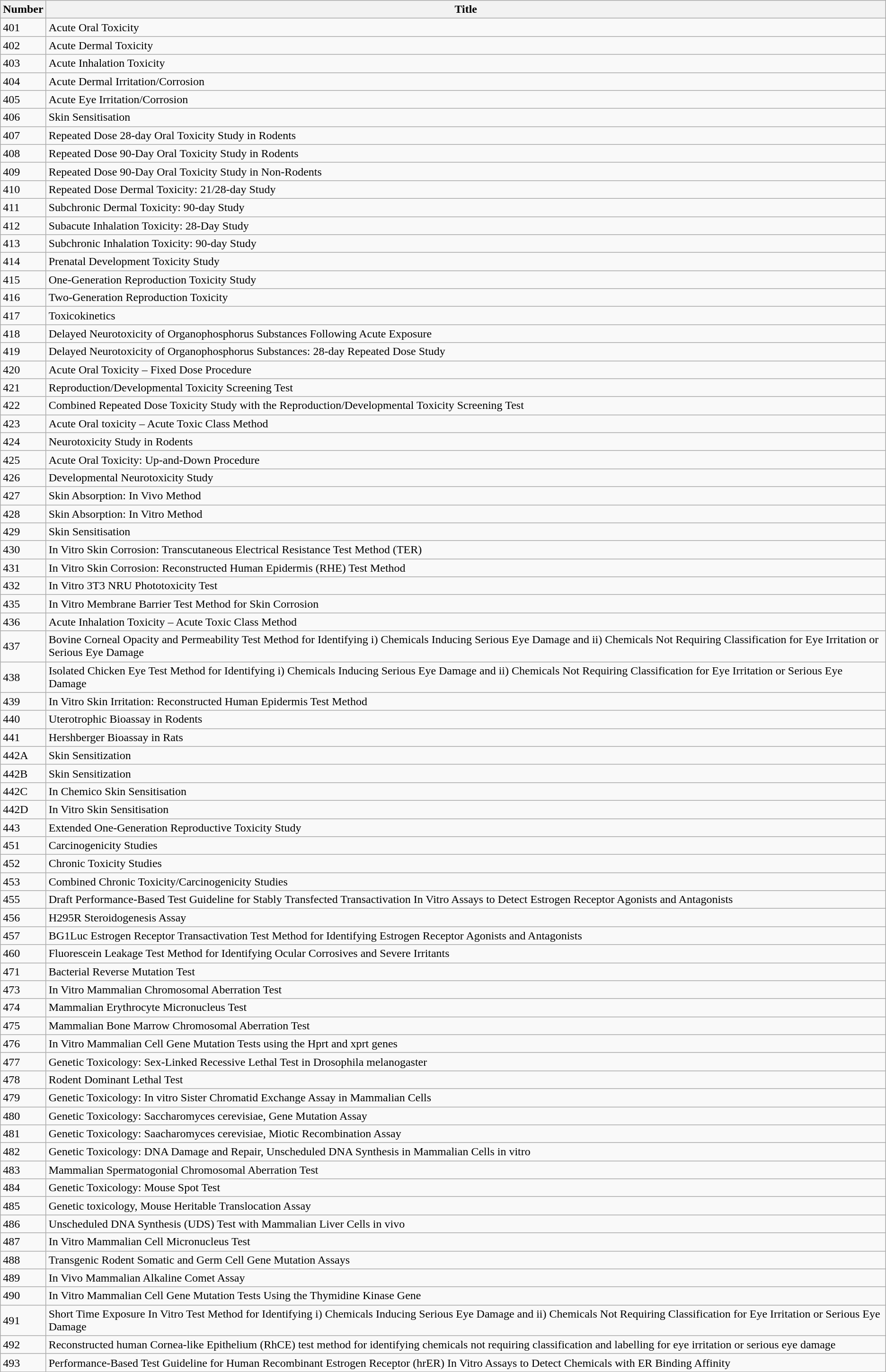<table class="wikitable">
<tr>
<th>Number</th>
<th>Title</th>
</tr>
<tr>
<td>401</td>
<td>Acute Oral Toxicity</td>
</tr>
<tr>
<td>402</td>
<td>Acute Dermal Toxicity</td>
</tr>
<tr>
<td>403</td>
<td>Acute Inhalation Toxicity</td>
</tr>
<tr>
<td>404</td>
<td>Acute Dermal Irritation/Corrosion</td>
</tr>
<tr>
<td>405</td>
<td>Acute Eye Irritation/Corrosion</td>
</tr>
<tr>
<td>406</td>
<td>Skin Sensitisation</td>
</tr>
<tr>
<td>407</td>
<td>Repeated Dose 28-day Oral Toxicity Study in Rodents</td>
</tr>
<tr>
<td>408</td>
<td>Repeated Dose 90-Day Oral Toxicity Study in Rodents</td>
</tr>
<tr>
<td>409</td>
<td>Repeated Dose 90-Day Oral Toxicity Study in Non-Rodents</td>
</tr>
<tr>
<td>410</td>
<td>Repeated Dose Dermal Toxicity: 21/28-day Study</td>
</tr>
<tr>
<td>411</td>
<td>Subchronic Dermal Toxicity: 90-day Study</td>
</tr>
<tr>
<td>412</td>
<td>Subacute Inhalation Toxicity: 28-Day Study</td>
</tr>
<tr>
<td>413</td>
<td>Subchronic Inhalation Toxicity: 90-day Study</td>
</tr>
<tr>
<td>414</td>
<td>Prenatal Development Toxicity Study</td>
</tr>
<tr>
<td>415</td>
<td>One-Generation Reproduction Toxicity Study</td>
</tr>
<tr>
<td>416</td>
<td>Two-Generation Reproduction Toxicity</td>
</tr>
<tr>
<td>417</td>
<td>Toxicokinetics</td>
</tr>
<tr>
<td>418</td>
<td>Delayed Neurotoxicity of Organophosphorus Substances Following Acute Exposure</td>
</tr>
<tr>
<td>419</td>
<td>Delayed Neurotoxicity of Organophosphorus Substances: 28-day Repeated Dose Study</td>
</tr>
<tr>
<td>420</td>
<td>Acute Oral Toxicity – Fixed Dose Procedure</td>
</tr>
<tr>
<td>421</td>
<td>Reproduction/Developmental Toxicity Screening Test</td>
</tr>
<tr>
<td>422</td>
<td>Combined Repeated Dose Toxicity Study with the Reproduction/Developmental Toxicity Screening Test</td>
</tr>
<tr>
<td>423</td>
<td>Acute Oral toxicity – Acute Toxic Class Method</td>
</tr>
<tr>
<td>424</td>
<td>Neurotoxicity Study in Rodents</td>
</tr>
<tr>
<td>425</td>
<td>Acute Oral Toxicity: Up-and-Down Procedure</td>
</tr>
<tr>
<td>426</td>
<td>Developmental Neurotoxicity Study</td>
</tr>
<tr>
<td>427</td>
<td>Skin Absorption: In Vivo Method</td>
</tr>
<tr>
<td>428</td>
<td>Skin Absorption: In Vitro Method</td>
</tr>
<tr>
<td>429</td>
<td>Skin Sensitisation</td>
</tr>
<tr>
<td>430</td>
<td>In Vitro Skin Corrosion: Transcutaneous Electrical Resistance Test Method (TER)</td>
</tr>
<tr>
<td>431</td>
<td>In Vitro Skin Corrosion: Reconstructed Human Epidermis (RHE) Test Method</td>
</tr>
<tr>
<td>432</td>
<td>In Vitro 3T3 NRU Phototoxicity Test</td>
</tr>
<tr>
<td>435</td>
<td>In Vitro Membrane Barrier Test Method for Skin Corrosion</td>
</tr>
<tr>
<td>436</td>
<td>Acute Inhalation Toxicity – Acute Toxic Class Method</td>
</tr>
<tr>
<td>437</td>
<td>Bovine Corneal Opacity and Permeability Test Method for Identifying i) Chemicals Inducing Serious Eye Damage and ii) Chemicals Not Requiring Classification for Eye Irritation or Serious Eye Damage</td>
</tr>
<tr>
<td>438</td>
<td>Isolated Chicken Eye Test Method for Identifying i) Chemicals Inducing Serious Eye Damage and ii) Chemicals Not Requiring Classification for Eye Irritation or Serious Eye Damage</td>
</tr>
<tr>
<td>439</td>
<td>In Vitro Skin Irritation: Reconstructed Human Epidermis Test Method</td>
</tr>
<tr>
<td>440</td>
<td>Uterotrophic Bioassay in Rodents</td>
</tr>
<tr>
<td>441</td>
<td>Hershberger Bioassay in Rats</td>
</tr>
<tr>
<td>442A</td>
<td>Skin Sensitization</td>
</tr>
<tr>
<td>442B</td>
<td>Skin Sensitization</td>
</tr>
<tr>
<td>442C</td>
<td>In Chemico Skin Sensitisation</td>
</tr>
<tr>
<td>442D</td>
<td>In Vitro Skin Sensitisation</td>
</tr>
<tr>
<td>443</td>
<td>Extended One-Generation Reproductive Toxicity Study</td>
</tr>
<tr>
<td>451</td>
<td>Carcinogenicity Studies</td>
</tr>
<tr>
<td>452</td>
<td>Chronic Toxicity Studies</td>
</tr>
<tr>
<td>453</td>
<td>Combined Chronic Toxicity/Carcinogenicity Studies</td>
</tr>
<tr>
<td>455</td>
<td>Draft Performance-Based Test Guideline for Stably Transfected Transactivation In Vitro Assays to Detect Estrogen Receptor Agonists and Antagonists</td>
</tr>
<tr>
<td>456</td>
<td>H295R Steroidogenesis Assay</td>
</tr>
<tr>
<td>457</td>
<td>BG1Luc Estrogen Receptor Transactivation Test Method for Identifying Estrogen Receptor Agonists and Antagonists</td>
</tr>
<tr>
<td>460</td>
<td>Fluorescein Leakage Test Method for Identifying Ocular Corrosives and Severe Irritants</td>
</tr>
<tr>
<td>471</td>
<td>Bacterial Reverse Mutation Test</td>
</tr>
<tr>
<td>473</td>
<td>In Vitro Mammalian Chromosomal Aberration Test</td>
</tr>
<tr>
<td>474</td>
<td>Mammalian Erythrocyte Micronucleus Test</td>
</tr>
<tr>
<td>475</td>
<td>Mammalian Bone Marrow Chromosomal Aberration Test</td>
</tr>
<tr>
<td>476</td>
<td>In Vitro Mammalian Cell Gene Mutation Tests using the Hprt and xprt genes</td>
</tr>
<tr>
<td>477</td>
<td>Genetic Toxicology: Sex-Linked Recessive Lethal Test in Drosophila melanogaster</td>
</tr>
<tr>
<td>478</td>
<td>Rodent Dominant Lethal Test</td>
</tr>
<tr>
<td>479</td>
<td>Genetic Toxicology: In vitro Sister Chromatid Exchange Assay in Mammalian Cells</td>
</tr>
<tr>
<td>480</td>
<td>Genetic Toxicology: Saccharomyces cerevisiae, Gene Mutation Assay</td>
</tr>
<tr>
<td>481</td>
<td>Genetic Toxicology: Saacharomyces cerevisiae, Miotic Recombination Assay</td>
</tr>
<tr>
<td>482</td>
<td>Genetic Toxicology: DNA Damage and Repair, Unscheduled DNA Synthesis in Mammalian Cells in vitro</td>
</tr>
<tr>
<td>483</td>
<td>Mammalian Spermatogonial Chromosomal Aberration Test</td>
</tr>
<tr>
<td>484</td>
<td>Genetic Toxicology: Mouse Spot Test</td>
</tr>
<tr>
<td>485</td>
<td>Genetic toxicology, Mouse Heritable Translocation Assay</td>
</tr>
<tr>
<td>486</td>
<td>Unscheduled DNA Synthesis (UDS) Test with Mammalian Liver Cells in vivo</td>
</tr>
<tr>
<td>487</td>
<td>In Vitro Mammalian Cell Micronucleus Test</td>
</tr>
<tr>
<td>488</td>
<td>Transgenic Rodent Somatic and Germ Cell Gene Mutation Assays</td>
</tr>
<tr>
<td>489</td>
<td>In Vivo Mammalian Alkaline Comet Assay</td>
</tr>
<tr>
<td>490</td>
<td>In Vitro Mammalian Cell Gene Mutation Tests Using the Thymidine Kinase Gene</td>
</tr>
<tr>
<td>491</td>
<td>Short Time Exposure In Vitro Test Method for Identifying i) Chemicals Inducing Serious Eye Damage and ii) Chemicals Not Requiring Classification for Eye Irritation or Serious Eye Damage</td>
</tr>
<tr>
<td>492</td>
<td>Reconstructed human Cornea-like Epithelium (RhCE) test method for identifying chemicals not requiring classification and labelling for eye irritation or serious eye damage</td>
</tr>
<tr>
<td>493</td>
<td>Performance-Based Test Guideline for Human Recombinant Estrogen Receptor (hrER) In Vitro Assays to Detect Chemicals with ER Binding Affinity</td>
</tr>
</table>
